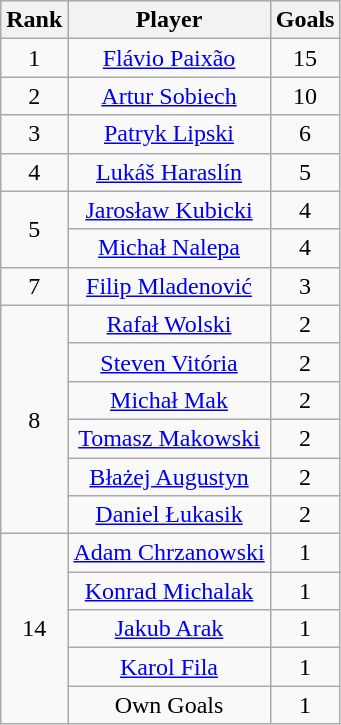<table class="wikitable" style="text-align: center">
<tr>
<th>Rank</th>
<th>Player</th>
<th>Goals</th>
</tr>
<tr>
<td>1</td>
<td><a href='#'>Flávio Paixão</a></td>
<td>15</td>
</tr>
<tr>
<td>2</td>
<td><a href='#'>Artur Sobiech</a></td>
<td>10</td>
</tr>
<tr>
<td>3</td>
<td><a href='#'>Patryk Lipski</a></td>
<td>6</td>
</tr>
<tr>
<td>4</td>
<td><a href='#'>Lukáš Haraslín</a></td>
<td>5</td>
</tr>
<tr>
<td rowspan=2>5</td>
<td><a href='#'>Jarosław Kubicki</a></td>
<td>4</td>
</tr>
<tr>
<td><a href='#'>Michał Nalepa</a></td>
<td>4</td>
</tr>
<tr>
<td>7</td>
<td><a href='#'>Filip Mladenović</a></td>
<td>3</td>
</tr>
<tr>
<td rowspan=6>8</td>
<td><a href='#'>Rafał Wolski</a></td>
<td>2</td>
</tr>
<tr>
<td><a href='#'>Steven Vitória</a></td>
<td>2</td>
</tr>
<tr>
<td><a href='#'>Michał Mak</a></td>
<td>2</td>
</tr>
<tr>
<td><a href='#'>Tomasz Makowski</a></td>
<td>2</td>
</tr>
<tr>
<td><a href='#'>Błażej Augustyn</a></td>
<td>2</td>
</tr>
<tr>
<td><a href='#'>Daniel Łukasik</a></td>
<td>2</td>
</tr>
<tr>
<td rowspan=5>14</td>
<td><a href='#'>Adam Chrzanowski</a></td>
<td>1</td>
</tr>
<tr>
<td><a href='#'>Konrad Michalak</a></td>
<td>1</td>
</tr>
<tr>
<td><a href='#'>Jakub Arak</a></td>
<td>1</td>
</tr>
<tr>
<td><a href='#'>Karol Fila</a></td>
<td>1</td>
</tr>
<tr>
<td>Own Goals</td>
<td>1</td>
</tr>
</table>
